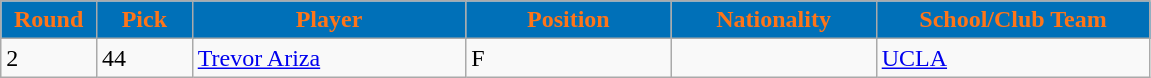<table class="wikitable sortable sortable">
<tr>
<th style="background:#0070B8;color:#FF7518;" width="7%">Round</th>
<th style="background:#0070B8;color:#FF7518;" width="7%">Pick</th>
<th style="background:#0070B8;color:#FF7518;" width="20%">Player</th>
<th style="background:#0070B8;color:#FF7518;" width="15%">Position</th>
<th style="background:#0070B8;color:#FF7518;" width="15%">Nationality</th>
<th style="background:#0070B8;color:#FF7518;" width="20%">School/Club Team</th>
</tr>
<tr>
<td>2</td>
<td>44</td>
<td><a href='#'>Trevor Ariza</a></td>
<td>F</td>
<td></td>
<td><a href='#'>UCLA</a></td>
</tr>
</table>
